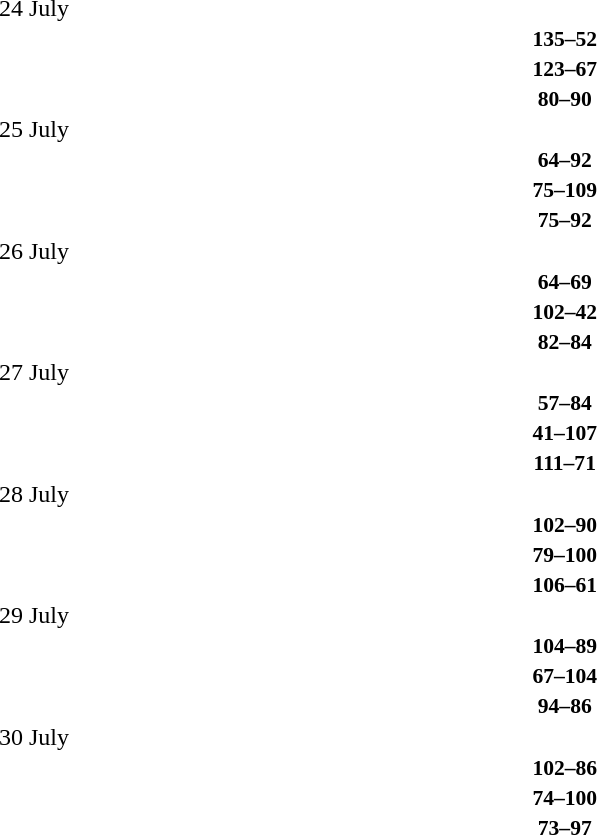<table style="width:60%;" cellspacing="1">
<tr>
<th width=15%></th>
<th width=3%></th>
<th width=6%></th>
<th width=3%></th>
<th width=15%></th>
</tr>
<tr>
<td>24 July</td>
</tr>
<tr style=font-size:90%>
<td align=right><strong></strong></td>
<td></td>
<td align=center><strong>135–52</strong></td>
<td></td>
<td><strong></strong></td>
</tr>
<tr style=font-size:90%>
<td align=right><strong></strong></td>
<td></td>
<td align=center><strong>123–67</strong></td>
<td></td>
<td><strong></strong></td>
</tr>
<tr style=font-size:90%>
<td align=right><strong></strong></td>
<td></td>
<td align=center><strong>80–90</strong></td>
<td></td>
<td><strong></strong></td>
</tr>
<tr>
<td>25 July</td>
</tr>
<tr style=font-size:90%>
<td align=right><strong></strong></td>
<td></td>
<td align=center><strong>64–92</strong></td>
<td></td>
<td><strong></strong></td>
</tr>
<tr style=font-size:90%>
<td align=right><strong></strong></td>
<td></td>
<td align=center><strong>75–109</strong></td>
<td></td>
<td><strong></strong></td>
</tr>
<tr style=font-size:90%>
<td align=right><strong></strong></td>
<td></td>
<td align=center><strong>75–92</strong></td>
<td></td>
<td><strong></strong></td>
</tr>
<tr>
<td>26 July</td>
</tr>
<tr style=font-size:90%>
<td align=right><strong></strong></td>
<td></td>
<td align=center><strong>64–69</strong></td>
<td></td>
<td><strong></strong></td>
</tr>
<tr style=font-size:90%>
<td align=right><strong></strong></td>
<td></td>
<td align=center><strong>102–42</strong></td>
<td></td>
<td><strong></strong></td>
</tr>
<tr style=font-size:90%>
<td align=right><strong></strong></td>
<td></td>
<td align=center><strong>82–84</strong></td>
<td></td>
<td><strong></strong></td>
</tr>
<tr>
<td>27 July</td>
</tr>
<tr style=font-size:90%>
<td align=right><strong></strong></td>
<td></td>
<td align=center><strong>57–84</strong></td>
<td></td>
<td><strong></strong></td>
</tr>
<tr style=font-size:90%>
<td align=right><strong></strong></td>
<td></td>
<td align=center><strong>41–107</strong></td>
<td></td>
<td><strong></strong></td>
</tr>
<tr style=font-size:90%>
<td align=right><strong></strong></td>
<td></td>
<td align=center><strong>111–71</strong></td>
<td></td>
<td><strong></strong></td>
</tr>
<tr>
<td>28 July</td>
</tr>
<tr style=font-size:90%>
<td align=right><strong></strong></td>
<td></td>
<td align=center><strong>102–90</strong></td>
<td></td>
<td><strong></strong></td>
</tr>
<tr style=font-size:90%>
<td align=right><strong></strong></td>
<td></td>
<td align=center><strong>79–100</strong></td>
<td></td>
<td><strong></strong></td>
</tr>
<tr style=font-size:90%>
<td align=right><strong></strong></td>
<td></td>
<td align=center><strong>106–61</strong></td>
<td></td>
<td><strong></strong></td>
</tr>
<tr>
<td>29 July</td>
</tr>
<tr style=font-size:90%>
<td align=right><strong></strong></td>
<td></td>
<td align=center><strong>104–89</strong></td>
<td></td>
<td><strong></strong></td>
</tr>
<tr style=font-size:90%>
<td align=right><strong></strong></td>
<td></td>
<td align=center><strong>67–104</strong></td>
<td></td>
<td><strong></strong></td>
</tr>
<tr style=font-size:90%>
<td align=right><strong></strong></td>
<td></td>
<td align=center><strong>94–86</strong></td>
<td></td>
<td><strong></strong></td>
</tr>
<tr>
<td>30 July</td>
</tr>
<tr style=font-size:90%>
<td align=right><strong></strong></td>
<td></td>
<td align=center><strong>102–86</strong></td>
<td></td>
<td><strong></strong></td>
</tr>
<tr style=font-size:90%>
<td align=right><strong></strong></td>
<td></td>
<td align=center><strong>74–100</strong></td>
<td></td>
<td><strong></strong></td>
</tr>
<tr style=font-size:90%>
<td align=right><strong></strong></td>
<td></td>
<td align=center><strong>73–97</strong></td>
<td></td>
<td><strong></strong></td>
</tr>
</table>
